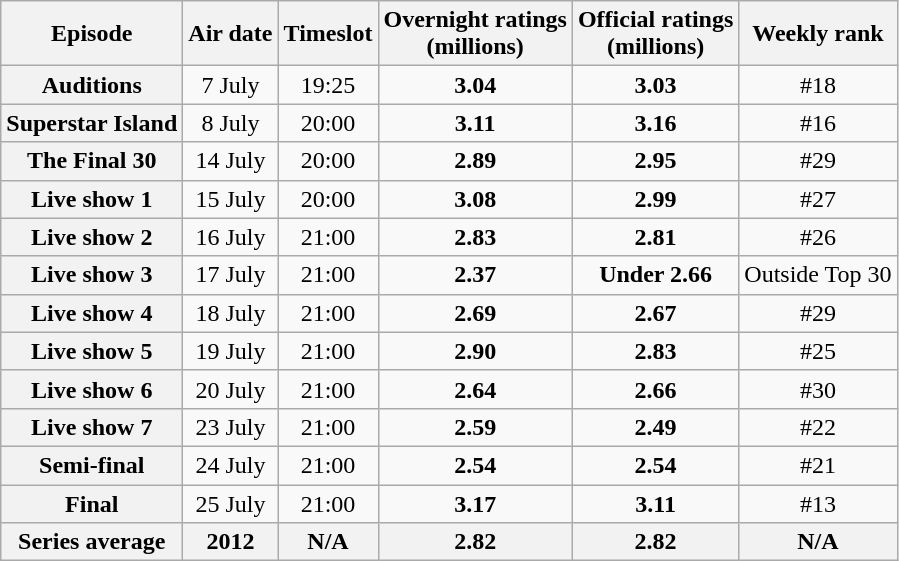<table class="wikitable sortable">
<tr>
<th>Episode</th>
<th>Air date</th>
<th>Timeslot</th>
<th>Overnight ratings<br>(millions)</th>
<th>Official ratings<br>(millions)</th>
<th>Weekly rank</th>
</tr>
<tr>
<th style="text-align:center">Auditions</th>
<td style="text-align:center">7 July</td>
<td style="text-align:center">19:25</td>
<td style="text-align:center"><strong>3.04</strong></td>
<td style="text-align:center"><strong>3.03</strong></td>
<td style="text-align:center">#18</td>
</tr>
<tr>
<th style="text-align:center">Superstar Island</th>
<td style="text-align:center">8 July</td>
<td style="text-align:center">20:00</td>
<td style="text-align:center"><strong>3.11</strong></td>
<td style="text-align:center"><strong>3.16</strong></td>
<td style="text-align:center">#16</td>
</tr>
<tr>
<th style="text-align:center">The Final 30</th>
<td style="text-align:center">14 July</td>
<td style="text-align:center">20:00</td>
<td style="text-align:center"><strong>2.89</strong></td>
<td style="text-align:center"><strong>2.95</strong></td>
<td style="text-align:center">#29</td>
</tr>
<tr>
<th style="text-align:center">Live show 1</th>
<td style="text-align:center">15 July</td>
<td style="text-align:center">20:00</td>
<td style="text-align:center"><strong>3.08</strong></td>
<td style="text-align:center"><strong>2.99</strong></td>
<td style="text-align:center">#27</td>
</tr>
<tr>
<th style="text-align:center">Live show 2</th>
<td style="text-align:center">16 July</td>
<td style="text-align:center">21:00</td>
<td style="text-align:center"><strong>2.83</strong></td>
<td style="text-align:center"><strong>2.81</strong></td>
<td style="text-align:center">#26</td>
</tr>
<tr>
<th style="text-align:center">Live show 3</th>
<td style="text-align:center">17 July</td>
<td style="text-align:center">21:00</td>
<td style="text-align:center"><strong>2.37</strong></td>
<td style="text-align:center"><strong>Under 2.66</strong></td>
<td style="text-align:center">Outside Top 30</td>
</tr>
<tr>
<th style="text-align:center">Live show 4</th>
<td style="text-align:center">18 July</td>
<td style="text-align:center">21:00</td>
<td style="text-align:center"><strong>2.69</strong></td>
<td style="text-align:center"><strong>2.67</strong></td>
<td style="text-align:center">#29</td>
</tr>
<tr>
<th style="text-align:center">Live show 5</th>
<td style="text-align:center">19 July</td>
<td style="text-align:center">21:00</td>
<td style="text-align:center"><strong>2.90</strong></td>
<td style="text-align:center"><strong>2.83</strong></td>
<td style="text-align:center">#25</td>
</tr>
<tr>
<th style="text-align:center">Live show 6</th>
<td style="text-align:center">20 July</td>
<td style="text-align:center">21:00</td>
<td style="text-align:center"><strong>2.64</strong></td>
<td style="text-align:center"><strong>2.66</strong></td>
<td style="text-align:center">#30</td>
</tr>
<tr>
<th style="text-align:center">Live show 7</th>
<td style="text-align:center">23 July</td>
<td style="text-align:center">21:00</td>
<td style="text-align:center"><strong>2.59</strong></td>
<td style="text-align:center"><strong>2.49</strong></td>
<td style="text-align:center">#22</td>
</tr>
<tr>
<th style="text-align:center">Semi-final</th>
<td style="text-align:center">24 July</td>
<td style="text-align:center">21:00</td>
<td style="text-align:center"><strong>2.54</strong></td>
<td style="text-align:center"><strong>2.54</strong></td>
<td style="text-align:center">#21</td>
</tr>
<tr>
<th style="text-align:center">Final</th>
<td style="text-align:center">25 July</td>
<td style="text-align:center">21:00</td>
<td style="text-align:center"><strong>3.17</strong></td>
<td style="text-align:center"><strong>3.11</strong></td>
<td style="text-align:center">#13</td>
</tr>
<tr>
<th><strong>Series average</strong></th>
<th>2012</th>
<th>N/A</th>
<th>2.82</th>
<th>2.82</th>
<th>N/A</th>
</tr>
</table>
